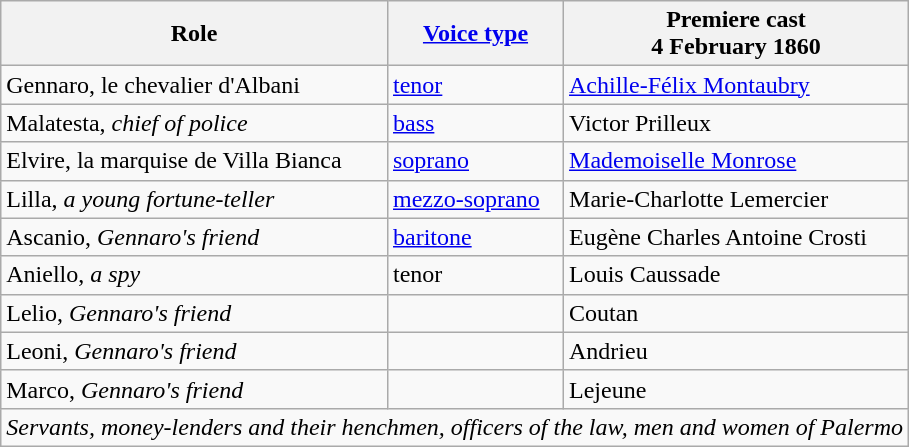<table class="wikitable">
<tr>
<th>Role</th>
<th><a href='#'>Voice type</a></th>
<th>Premiere cast<br>4 February 1860</th>
</tr>
<tr>
<td>Gennaro, le chevalier d'Albani</td>
<td><a href='#'>tenor</a></td>
<td><a href='#'>Achille-Félix Montaubry</a></td>
</tr>
<tr>
<td>Malatesta, <em>chief of police</em></td>
<td><a href='#'>bass</a></td>
<td>Victor Prilleux</td>
</tr>
<tr>
<td>Elvire, la marquise de Villa Bianca</td>
<td><a href='#'>soprano</a></td>
<td><a href='#'>Mademoiselle Monrose</a></td>
</tr>
<tr>
<td>Lilla, <em>a young fortune-teller</em></td>
<td><a href='#'>mezzo-soprano</a></td>
<td>Marie-Charlotte Lemercier</td>
</tr>
<tr>
<td>Ascanio, <em>Gennaro's friend</em></td>
<td><a href='#'>baritone</a></td>
<td>Eugène Charles Antoine Crosti</td>
</tr>
<tr>
<td>Aniello, <em>a spy</em></td>
<td>tenor</td>
<td>Louis Caussade</td>
</tr>
<tr>
<td>Lelio, <em>Gennaro's friend</em></td>
<td></td>
<td>Coutan</td>
</tr>
<tr>
<td>Leoni, <em>Gennaro's friend</em></td>
<td></td>
<td>Andrieu</td>
</tr>
<tr>
<td>Marco, <em>Gennaro's friend</em></td>
<td></td>
<td>Lejeune</td>
</tr>
<tr>
<td colspan="3"><em>Servants, money-lenders and their henchmen, officers of the law, men and women of Palermo</em></td>
</tr>
</table>
